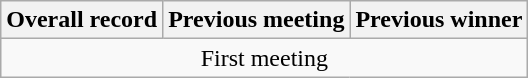<table class="wikitable" style="text-align:center">
<tr>
<th>Overall record</th>
<th>Previous meeting</th>
<th>Previous winner</th>
</tr>
<tr>
<td colspan=3>First meeting</td>
</tr>
</table>
